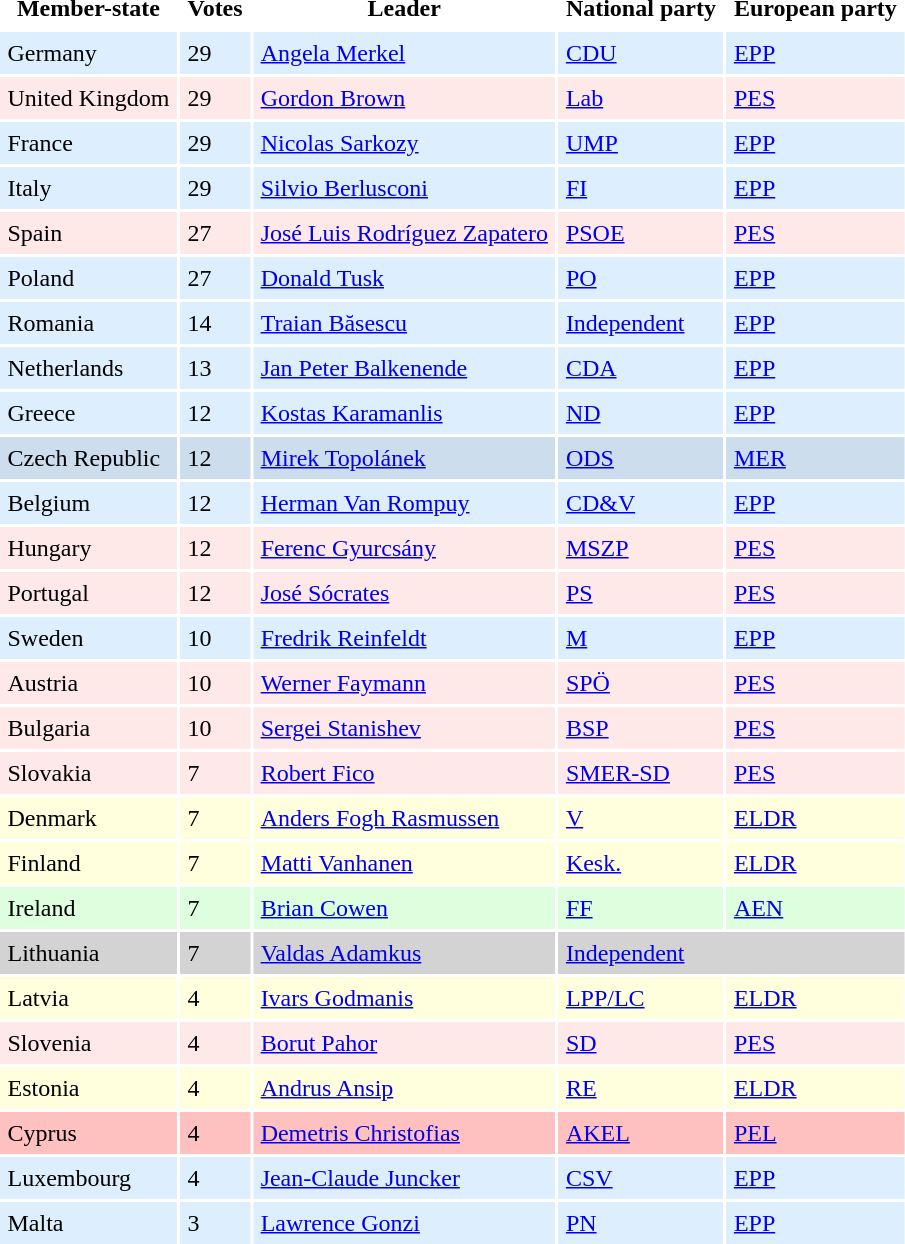<table border=0 cellpadding=5 cellspacing=2>
<tr ----bgcolor=lightgrey>
<th>Member-state</th>
<th>Votes</th>
<th>Leader</th>
<th>National party</th>
<th>European party</th>
</tr>
<tr ---- bgcolor=#DDEEFF>
<td>Germany</td>
<td>29</td>
<td><a href='#'>Angela Merkel</a></td>
<td><a href='#'>CDU</a></td>
<td><a href='#'>EPP</a></td>
</tr>
<tr ---- bgcolor=#FFE8E8>
<td>United Kingdom</td>
<td>29</td>
<td><a href='#'>Gordon Brown</a></td>
<td><a href='#'>Lab</a></td>
<td><a href='#'>PES</a></td>
</tr>
<tr ---- bgcolor=#DDEEFF>
<td>France</td>
<td>29</td>
<td><a href='#'>Nicolas Sarkozy</a></td>
<td><a href='#'>UMP</a></td>
<td><a href='#'>EPP</a></td>
</tr>
<tr ---- bgcolor=#DDEEFF>
<td>Italy</td>
<td>29</td>
<td><a href='#'>Silvio Berlusconi</a></td>
<td><a href='#'>FI</a></td>
<td><a href='#'>EPP</a></td>
</tr>
<tr ---- bgcolor=#FFE8E8>
<td>Spain</td>
<td>27</td>
<td><a href='#'>José Luis Rodríguez Zapatero</a></td>
<td><a href='#'>PSOE</a></td>
<td><a href='#'>PES</a></td>
</tr>
<tr ---- bgcolor=#DDEEFF>
<td>Poland</td>
<td>27</td>
<td><a href='#'>Donald Tusk</a></td>
<td><a href='#'>PO</a></td>
<td><a href='#'>EPP</a></td>
</tr>
<tr ---- bgcolor=#DDEEFF>
<td>Romania</td>
<td>14</td>
<td><a href='#'>Traian Băsescu</a></td>
<td><a href='#'>Independent</a></td>
<td><a href='#'>EPP</a></td>
</tr>
<tr ---- bgcolor=#DDEEFF>
<td>Netherlands</td>
<td>13</td>
<td><a href='#'>Jan Peter Balkenende</a></td>
<td><a href='#'>CDA</a></td>
<td><a href='#'>EPP</a></td>
</tr>
<tr ---- bgcolor=#DDEEFF>
<td>Greece</td>
<td>12</td>
<td><a href='#'>Kostas Karamanlis</a></td>
<td><a href='#'>ND</a></td>
<td><a href='#'>EPP</a></td>
</tr>
<tr ---- bgcolor=#CCDDEE>
<td>Czech Republic</td>
<td>12</td>
<td><a href='#'>Mirek Topolánek</a></td>
<td><a href='#'>ODS</a></td>
<td><a href='#'>MER</a></td>
</tr>
<tr ---- bgcolor=#DDEEFF>
<td>Belgium</td>
<td>12</td>
<td><a href='#'>Herman Van Rompuy</a></td>
<td><a href='#'>CD&V</a></td>
<td><a href='#'>EPP</a></td>
</tr>
<tr ---- bgcolor=#FFE8E8>
<td>Hungary</td>
<td>12</td>
<td><a href='#'>Ferenc Gyurcsány</a></td>
<td><a href='#'>MSZP</a></td>
<td><a href='#'>PES</a></td>
</tr>
<tr ---- bgcolor=#FFE8E8>
<td>Portugal</td>
<td>12</td>
<td><a href='#'>José Sócrates</a></td>
<td><a href='#'>PS</a></td>
<td><a href='#'>PES</a></td>
</tr>
<tr ---- bgcolor=#DDEEFF>
<td>Sweden</td>
<td>10</td>
<td><a href='#'>Fredrik Reinfeldt</a></td>
<td><a href='#'>M</a></td>
<td><a href='#'>EPP</a></td>
</tr>
<tr ---- bgcolor=#FFE8E8>
<td>Austria</td>
<td>10</td>
<td><a href='#'>Werner Faymann</a></td>
<td><a href='#'>SPÖ</a></td>
<td><a href='#'>PES</a></td>
</tr>
<tr ---- bgcolor=#FFE8E8>
<td>Bulgaria</td>
<td>10</td>
<td><a href='#'>Sergei Stanishev</a></td>
<td><a href='#'>BSP</a></td>
<td><a href='#'>PES</a></td>
</tr>
<tr ---- bgcolor=#FFE8E8>
<td>Slovakia</td>
<td>7</td>
<td><a href='#'>Robert Fico</a></td>
<td><a href='#'>SMER-SD</a></td>
<td><a href='#'>PES</a></td>
</tr>
<tr ---- bgcolor=#FFFFDD>
<td>Denmark</td>
<td>7</td>
<td><a href='#'>Anders Fogh Rasmussen</a></td>
<td><a href='#'>V</a></td>
<td><a href='#'>ELDR</a></td>
</tr>
<tr ---- bgcolor=#FFFFDD>
<td>Finland</td>
<td>7</td>
<td><a href='#'>Matti Vanhanen</a></td>
<td><a href='#'>Kesk.</a></td>
<td><a href='#'>ELDR</a></td>
</tr>
<tr ---- bgcolor=#DDFFDD>
<td>Ireland</td>
<td>7</td>
<td><a href='#'>Brian Cowen</a></td>
<td><a href='#'>FF</a></td>
<td><a href='#'>AEN</a></td>
</tr>
<tr ---- bgcolor=lightgray>
<td>Lithuania</td>
<td>7</td>
<td><a href='#'>Valdas Adamkus</a></td>
<td colspan=2><a href='#'>Independent</a></td>
</tr>
<tr ---- bgcolor=#FFFFDD>
<td>Latvia</td>
<td>4</td>
<td><a href='#'>Ivars Godmanis</a></td>
<td><a href='#'>LPP/LC</a></td>
<td><a href='#'>ELDR</a></td>
</tr>
<tr ---- bgcolor=#FFE8E8>
<td>Slovenia</td>
<td>4</td>
<td><a href='#'>Borut Pahor</a></td>
<td><a href='#'>SD</a></td>
<td><a href='#'>PES</a></td>
</tr>
<tr ---- bgcolor=#FFFFDD>
<td>Estonia</td>
<td>4</td>
<td><a href='#'>Andrus Ansip</a></td>
<td><a href='#'>RE</a></td>
<td><a href='#'>ELDR</a></td>
</tr>
<tr ---- bgcolor=#FFC0C0>
<td>Cyprus</td>
<td>4</td>
<td><a href='#'>Demetris Christofias</a></td>
<td><a href='#'>AKEL</a></td>
<td><a href='#'>PEL</a></td>
</tr>
<tr ---- bgcolor=#DDEEFF>
<td>Luxembourg</td>
<td>4</td>
<td><a href='#'>Jean-Claude Juncker</a></td>
<td><a href='#'>CSV</a></td>
<td><a href='#'>EPP</a></td>
</tr>
<tr ---- bgcolor=#DDEEFF>
<td>Malta</td>
<td>3</td>
<td><a href='#'>Lawrence Gonzi</a></td>
<td><a href='#'>PN</a></td>
<td><a href='#'>EPP</a></td>
</tr>
</table>
